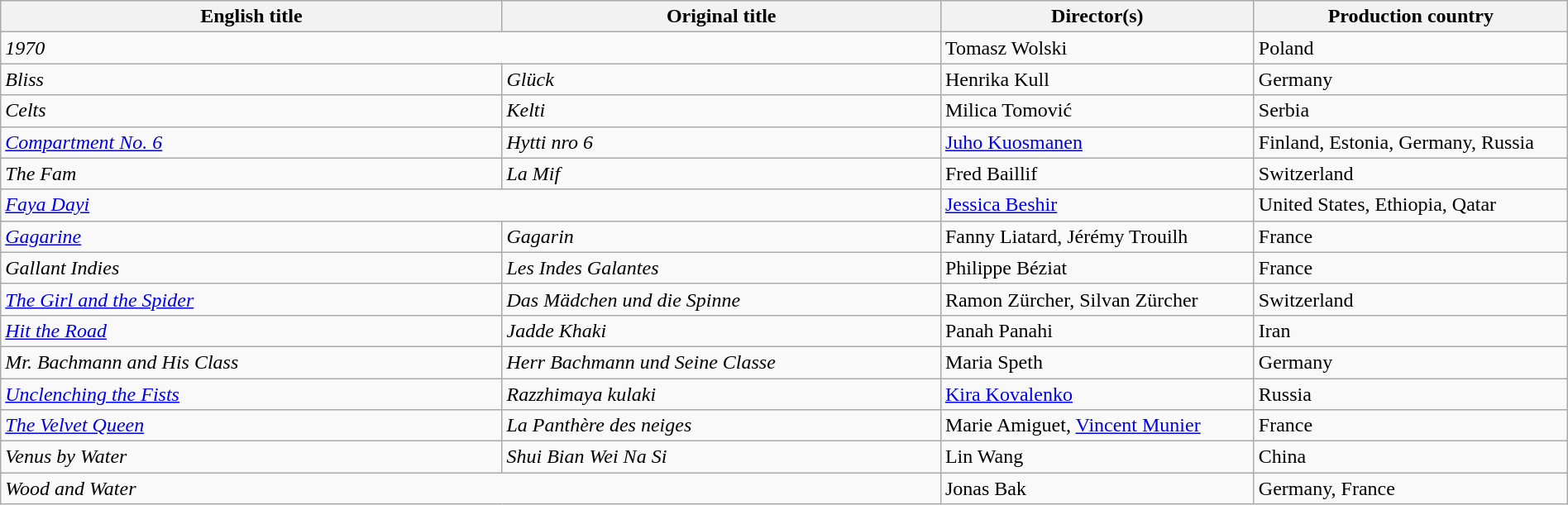<table class="wikitable" width=100%>
<tr>
<th scope="col" width="32%">English title</th>
<th scope="col" width="28%">Original title</th>
<th scope="col" width="20%">Director(s)</th>
<th scope="col" width="20%">Production country</th>
</tr>
<tr>
<td colspan=2><em>1970</em></td>
<td>Tomasz Wolski</td>
<td>Poland</td>
</tr>
<tr>
<td><em>Bliss</em></td>
<td><em>Glück</em></td>
<td>Henrika Kull</td>
<td>Germany</td>
</tr>
<tr>
<td><em>Celts</em></td>
<td><em>Kelti</em></td>
<td>Milica Tomović</td>
<td>Serbia</td>
</tr>
<tr>
<td><em><a href='#'>Compartment No. 6</a></em></td>
<td><em>Hytti nro 6</em></td>
<td><a href='#'>Juho Kuosmanen</a></td>
<td>Finland, Estonia, Germany, Russia</td>
</tr>
<tr>
<td><em>The Fam</em></td>
<td><em>La Mif</em></td>
<td>Fred Baillif</td>
<td>Switzerland</td>
</tr>
<tr>
<td colspan=2><em><a href='#'>Faya Dayi</a></em></td>
<td><a href='#'>Jessica Beshir</a></td>
<td>United States, Ethiopia, Qatar</td>
</tr>
<tr>
<td><em><a href='#'>Gagarine</a></em></td>
<td><em>Gagarin</em></td>
<td>Fanny Liatard, Jérémy Trouilh</td>
<td>France</td>
</tr>
<tr>
<td><em>Gallant Indies</em></td>
<td><em>Les Indes Galantes</em></td>
<td>Philippe Béziat</td>
<td>France</td>
</tr>
<tr>
<td><em><a href='#'>The Girl and the Spider</a></em></td>
<td><em>Das Mädchen und die Spinne</em></td>
<td>Ramon Zürcher, Silvan Zürcher</td>
<td>Switzerland</td>
</tr>
<tr>
<td><em><a href='#'>Hit the Road</a></em></td>
<td><em>Jadde Khaki</em></td>
<td>Panah Panahi</td>
<td>Iran</td>
</tr>
<tr>
<td><em>Mr. Bachmann and His Class</em></td>
<td><em>Herr Bachmann und Seine Classe</em></td>
<td>Maria Speth</td>
<td>Germany</td>
</tr>
<tr>
<td><em><a href='#'>Unclenching the Fists</a></em></td>
<td><em>Razzhimaya kulaki</em></td>
<td><a href='#'>Kira Kovalenko</a></td>
<td>Russia</td>
</tr>
<tr>
<td><em><a href='#'>The Velvet Queen</a></em></td>
<td><em>La Panthère des neiges</em></td>
<td>Marie Amiguet, <a href='#'>Vincent Munier</a></td>
<td>France</td>
</tr>
<tr>
<td><em>Venus by Water</em></td>
<td><em>Shui Bian Wei Na Si</em></td>
<td>Lin Wang</td>
<td>China</td>
</tr>
<tr>
<td colspan=2><em>Wood and Water</em></td>
<td>Jonas Bak</td>
<td>Germany, France</td>
</tr>
</table>
